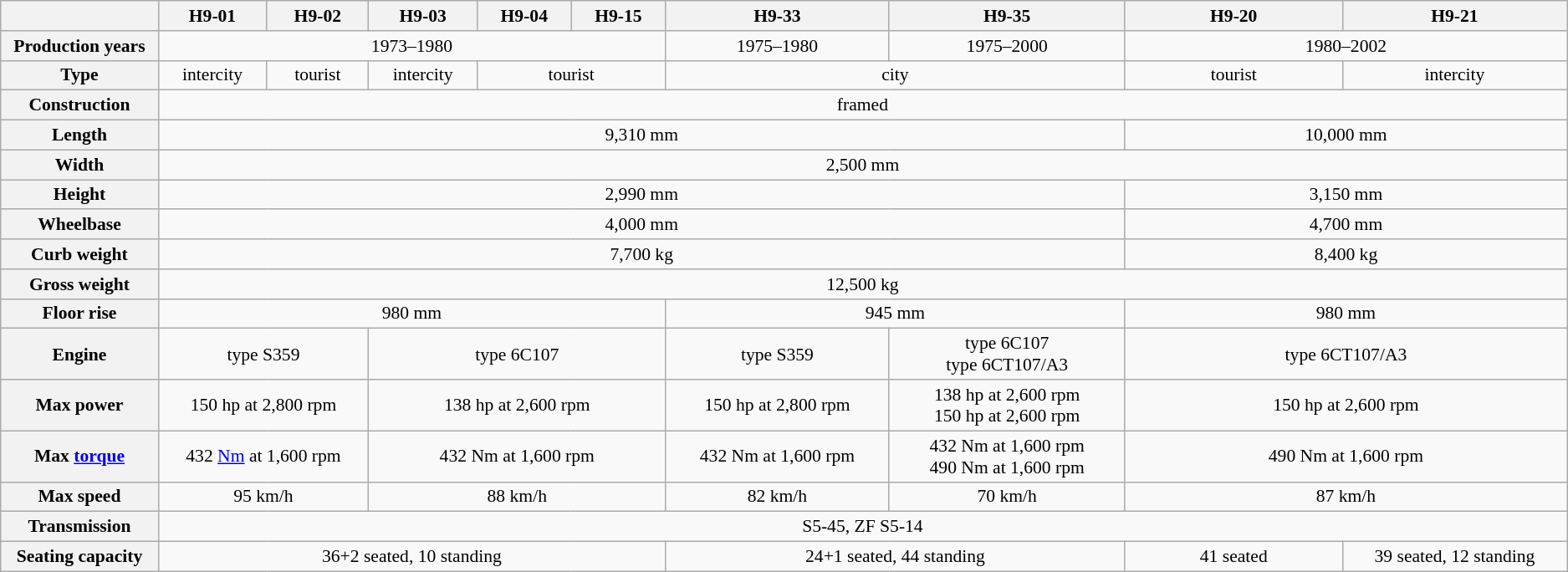<table class="wikitable" align="center" style="font-size: 90%;">
<tr>
<th width="150"></th>
<th width="80">H9-01</th>
<th width="80">H9-02</th>
<th width="80">H9-03</th>
<th width="80">H9-04</th>
<th width="80">H9-15</th>
<th width="80">H9-33</th>
<th width="80">H9-35</th>
<th width="80">H9-20</th>
<th width="80">H9-21</th>
</tr>
<tr>
<th>Production years</th>
<td colspan="5" width="400" align="center">1973–1980</td>
<td width="80" align="center">1975–1980</td>
<td width="80" align="center">1975–2000</td>
<td colspan="2" width="160" align="center">1980–2002</td>
</tr>
<tr>
<th>Type</th>
<td width="80" align="center">intercity</td>
<td width="80" align="center">tourist</td>
<td width="80" align="center">intercity</td>
<td colspan="2" width="160" align="center">tourist</td>
<td colspan="2" width="160" align="center">city</td>
<td width="80" align="center">tourist</td>
<td width="80" align="center">intercity</td>
</tr>
<tr>
<th>Construction</th>
<td colspan="9" align="center">framed</td>
</tr>
<tr>
<th>Length</th>
<td colspan="7" width="560" align="center">9,310 mm</td>
<td colspan="2" width="160" align="center">10,000 mm</td>
</tr>
<tr>
<th>Width</th>
<td colspan="9" width="720" align="center">2,500 mm</td>
</tr>
<tr>
<th>Height</th>
<td colspan="7" width="560" align="center">2,990 mm</td>
<td colspan="2" width="160" align="center">3,150 mm</td>
</tr>
<tr>
<th>Wheelbase</th>
<td colspan="7" width="560" align="center">4,000 mm</td>
<td colspan="2" width="160" align="center">4,700 mm</td>
</tr>
<tr>
<th>Curb weight</th>
<td colspan="7" width="560" align="center">7,700 kg</td>
<td colspan="2" width="160" align="center">8,400 kg</td>
</tr>
<tr>
<th>Gross weight</th>
<td colspan="9" width="720" align="center">12,500 kg</td>
</tr>
<tr>
<th>Floor rise</th>
<td colspan="5" width="560" align="center">980 mm</td>
<td colspan="2" width="560" align="center">945 mm</td>
<td colspan="2" width="560" align="center">980 mm</td>
</tr>
<tr>
<th>Engine</th>
<td colspan="2" width="160" align="center">type S359</td>
<td colspan="3" width="240" align="center">type 6C107</td>
<td width="80" align="center">type S359</td>
<td width="80" align="center">type 6C107<br>type 6CT107/A3</td>
<td colspan="2" width="160" align="center">type 6CT107/A3</td>
</tr>
<tr>
<th>Max power</th>
<td colspan="2" width="160" align="center">150 hp at 2,800 rpm</td>
<td colspan="3" width="240" align="center">138 hp at 2,600 rpm</td>
<td width="80" align="center">150 hp at 2,800 rpm</td>
<td width="80" align="center">138 hp at 2,600 rpm<br>150 hp at 2,600 rpm</td>
<td colspan="2" width="160" align="center">150 hp at 2,600 rpm</td>
</tr>
<tr>
<th>Max <a href='#'>torque</a></th>
<td colspan="2" width="160" align="center">432 <a href='#'>Nm</a> at 1,600 rpm</td>
<td colspan="3" width="240" align="center">432 Nm at 1,600 rpm</td>
<td width="80" align="center">432 Nm at 1,600 rpm</td>
<td width="80" align="center">432 Nm at 1,600 rpm<br>490 Nm at 1,600 rpm</td>
<td colspan="2" width="160" align="center">490 Nm at 1,600 rpm</td>
</tr>
<tr>
<th>Max speed</th>
<td colspan="2" width="160" align="center">95 km/h</td>
<td colspan="3" width="240" align="center">88 km/h</td>
<td width="80" align="center">82 km/h</td>
<td width="80" align="center">70 km/h</td>
<td colspan="2" width="160" align="center">87 km/h</td>
</tr>
<tr>
<th>Transmission</th>
<td colspan="9" width="720" align="center">S5-45, ZF S5-14</td>
</tr>
<tr>
<th>Seating capacity</th>
<td colspan="5" width="400" align="center">36+2 seated, 10 standing</td>
<td colspan="2" width="160" align="center">24+1 seated, 44 standing</td>
<td width="80" align="center">41 seated</td>
<td width="80" align="center">39 seated, 12 standing</td>
</tr>
</table>
